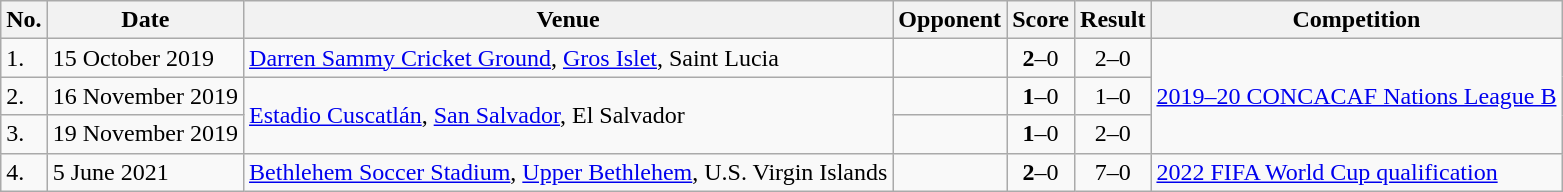<table class="wikitable">
<tr>
<th>No.</th>
<th>Date</th>
<th>Venue</th>
<th>Opponent</th>
<th>Score</th>
<th>Result</th>
<th>Competition</th>
</tr>
<tr>
<td>1.</td>
<td>15 October 2019</td>
<td><a href='#'>Darren Sammy Cricket Ground</a>, <a href='#'>Gros Islet</a>, Saint Lucia</td>
<td></td>
<td align=center><strong>2</strong>–0</td>
<td align=center>2–0</td>
<td rowspan=3><a href='#'>2019–20 CONCACAF Nations League B</a></td>
</tr>
<tr>
<td>2.</td>
<td>16 November 2019</td>
<td rowspan=2><a href='#'>Estadio Cuscatlán</a>, <a href='#'>San Salvador</a>, El Salvador</td>
<td></td>
<td align=center><strong>1</strong>–0</td>
<td align=center>1–0</td>
</tr>
<tr>
<td>3.</td>
<td>19 November 2019</td>
<td></td>
<td align=center><strong>1</strong>–0</td>
<td align=center>2–0</td>
</tr>
<tr>
<td>4.</td>
<td>5 June 2021</td>
<td><a href='#'>Bethlehem Soccer Stadium</a>, <a href='#'>Upper Bethlehem</a>, U.S. Virgin Islands</td>
<td></td>
<td align=center><strong>2</strong>–0</td>
<td align=center>7–0</td>
<td><a href='#'>2022 FIFA World Cup qualification</a></td>
</tr>
</table>
